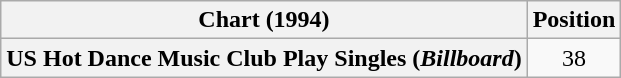<table class="wikitable plainrowheaders">
<tr>
<th>Chart (1994)</th>
<th>Position</th>
</tr>
<tr>
<th scope="row">US Hot Dance Music Club Play Singles (<em>Billboard</em>)</th>
<td style="text-align:center;">38</td>
</tr>
</table>
